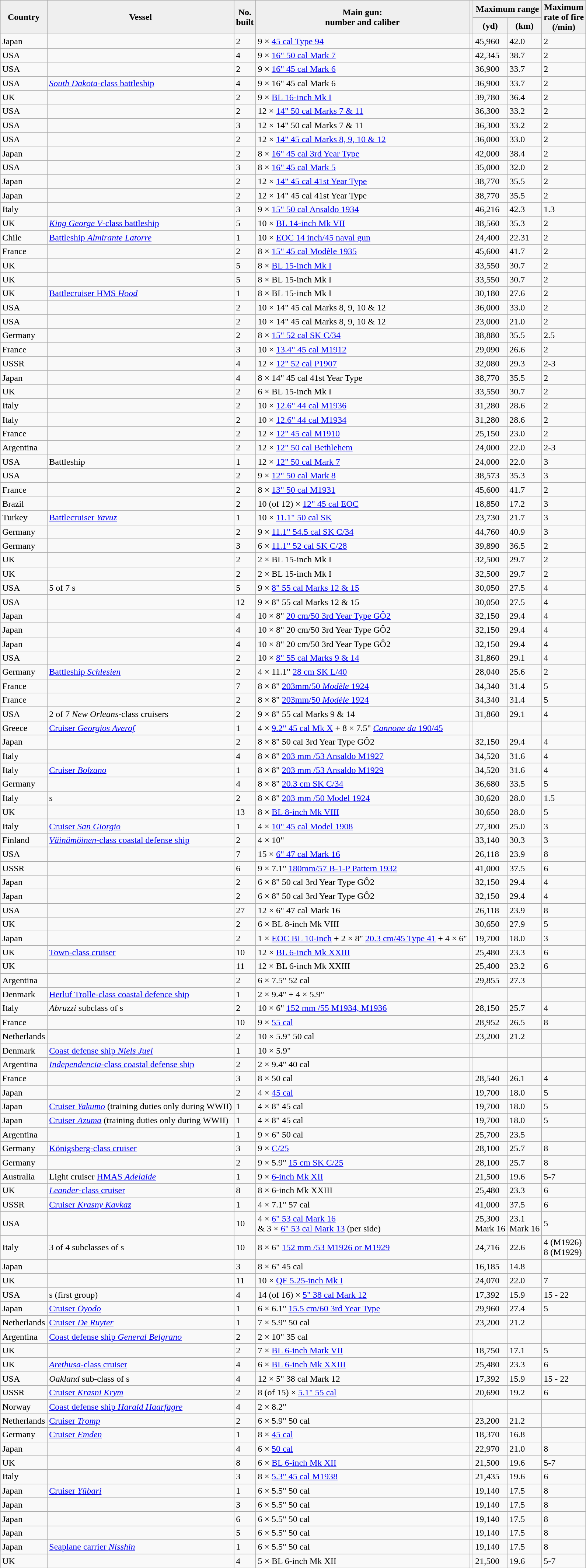<table class="wikitable sortable" border="1">
<tr>
<th style="background:#efefef;" rowspan="2">Country</th>
<th style="background:#efefef;" rowspan="2">Vessel</th>
<th style="background:#efefef;" rowspan="2">No. <br> built</th>
<th style="background:#efefef;" rowspan="2">Main gun:<br> number and caliber</th>
<th style="background:#efefef;" rowspan="2"></th>
<th style="background:#efefef;" colspan="2">Maximum range</th>
<th style="background:#efefef;" rowspan="2">Maximum<br>rate of fire <br>(/min)</th>
</tr>
<tr>
<th>(yd)</th>
<th>(km)</th>
</tr>
<tr>
<td>Japan</td>
<td></td>
<td>2</td>
<td>9 × <a href='#'> 45 cal Type 94</a></td>
<td></td>
<td>45,960</td>
<td>42.0</td>
<td>2</td>
</tr>
<tr>
<td>USA</td>
<td></td>
<td>4</td>
<td>9 × <a href='#'>16" 50 cal Mark 7</a></td>
<td></td>
<td>42,345</td>
<td>38.7</td>
<td>2</td>
</tr>
<tr>
<td>USA</td>
<td></td>
<td>2</td>
<td>9 × <a href='#'>16" 45 cal Mark 6</a></td>
<td></td>
<td>36,900</td>
<td>33.7</td>
<td>2</td>
</tr>
<tr>
<td>USA</td>
<td><a href='#'><em>South Dakota</em>-class battleship</a></td>
<td>4</td>
<td>9 × 16" 45 cal Mark 6</td>
<td></td>
<td>36,900</td>
<td>33.7</td>
<td>2</td>
</tr>
<tr>
<td>UK</td>
<td></td>
<td>2</td>
<td>9 × <a href='#'>BL 16-inch Mk I</a></td>
<td></td>
<td>39,780</td>
<td>36.4</td>
<td>2</td>
</tr>
<tr>
<td>USA</td>
<td></td>
<td>2</td>
<td>12 × <a href='#'>14" 50 cal Marks 7 & 11</a></td>
<td></td>
<td>36,300</td>
<td>33.2</td>
<td>2</td>
</tr>
<tr>
<td>USA</td>
<td></td>
<td>3</td>
<td>12 × 14" 50 cal Marks 7 & 11</td>
<td></td>
<td>36,300</td>
<td>33.2</td>
<td>2</td>
</tr>
<tr>
<td>USA</td>
<td></td>
<td>2</td>
<td>12 × <a href='#'>14" 45 cal Marks 8, 9, 10 & 12</a></td>
<td></td>
<td>36,000</td>
<td>33.0</td>
<td>2</td>
</tr>
<tr>
<td>Japan</td>
<td></td>
<td>2</td>
<td>8 × <a href='#'>16" 45 cal 3rd Year Type</a></td>
<td></td>
<td>42,000</td>
<td>38.4</td>
<td>2</td>
</tr>
<tr>
<td>USA</td>
<td></td>
<td>3</td>
<td>8 × <a href='#'>16" 45 cal Mark 5</a></td>
<td></td>
<td>35,000</td>
<td>32.0</td>
<td>2</td>
</tr>
<tr>
<td>Japan</td>
<td></td>
<td>2</td>
<td>12 × <a href='#'>14" 45 cal 41st Year Type</a></td>
<td></td>
<td>38,770</td>
<td>35.5</td>
<td>2</td>
</tr>
<tr>
<td>Japan</td>
<td></td>
<td>2</td>
<td>12 × 14" 45 cal 41st Year Type</td>
<td></td>
<td>38,770</td>
<td>35.5</td>
<td>2</td>
</tr>
<tr>
<td>Italy</td>
<td></td>
<td>3</td>
<td>9 × <a href='#'>15" 50 cal Ansaldo 1934</a></td>
<td></td>
<td>46,216</td>
<td>42.3</td>
<td>1.3</td>
</tr>
<tr>
<td>UK</td>
<td><a href='#'><em>King George V</em>-class battleship</a></td>
<td>5</td>
<td>10 × <a href='#'>BL 14-inch Mk VII</a></td>
<td></td>
<td>38,560</td>
<td>35.3</td>
<td>2</td>
</tr>
<tr>
<td>Chile</td>
<td><a href='#'>Battleship <em>Almirante Latorre</em></a></td>
<td>1</td>
<td>10 × <a href='#'>EOC 14 inch/45 naval gun</a></td>
<td></td>
<td>24,400</td>
<td>22.31</td>
<td>2</td>
</tr>
<tr>
<td>France</td>
<td></td>
<td>2</td>
<td>8 × <a href='#'>15" 45 cal Modèle 1935</a></td>
<td></td>
<td>45,600</td>
<td>41.7</td>
<td>2</td>
</tr>
<tr>
<td>UK</td>
<td></td>
<td>5</td>
<td>8 × <a href='#'>BL 15-inch Mk I</a></td>
<td></td>
<td>33,550</td>
<td>30.7</td>
<td>2</td>
</tr>
<tr>
<td>UK</td>
<td></td>
<td>5</td>
<td>8 × BL 15-inch Mk I</td>
<td></td>
<td>33,550</td>
<td>30.7</td>
<td>2</td>
</tr>
<tr>
<td>UK</td>
<td><a href='#'>Battlecruiser HMS <em>Hood</em></a></td>
<td>1</td>
<td>8 × BL 15-inch Mk I</td>
<td></td>
<td>30,180</td>
<td>27.6</td>
<td>2</td>
</tr>
<tr>
<td>USA</td>
<td></td>
<td>2</td>
<td>10 × 14" 45 cal Marks 8, 9, 10 & 12</td>
<td></td>
<td>36,000</td>
<td>33.0</td>
<td>2</td>
</tr>
<tr>
<td>USA</td>
<td></td>
<td>2</td>
<td>10 × 14" 45 cal Marks 8, 9, 10 & 12</td>
<td></td>
<td>23,000</td>
<td>21.0</td>
<td>2</td>
</tr>
<tr>
<td>Germany</td>
<td></td>
<td>2</td>
<td>8 × <a href='#'>15" 52 cal SK C/34</a></td>
<td></td>
<td>38,880</td>
<td>35.5</td>
<td>2.5</td>
</tr>
<tr>
<td>France</td>
<td></td>
<td>3</td>
<td>10 × <a href='#'>13.4" 45 cal M1912</a></td>
<td></td>
<td>29,090</td>
<td>26.6</td>
<td>2</td>
</tr>
<tr>
<td>USSR</td>
<td></td>
<td>4</td>
<td>12 × <a href='#'>12" 52 cal P1907</a></td>
<td></td>
<td>32,080</td>
<td>29.3</td>
<td>2-3</td>
</tr>
<tr>
<td>Japan</td>
<td></td>
<td>4</td>
<td>8 × 14" 45 cal 41st Year Type</td>
<td></td>
<td>38,770</td>
<td>35.5</td>
<td>2</td>
</tr>
<tr>
<td>UK</td>
<td></td>
<td>2</td>
<td>6 × BL 15-inch Mk I</td>
<td></td>
<td>33,550</td>
<td>30.7</td>
<td>2</td>
</tr>
<tr>
<td>Italy</td>
<td></td>
<td>2</td>
<td>10 × <a href='#'>12.6" 44 cal M1936</a></td>
<td></td>
<td>31,280</td>
<td>28.6</td>
<td>2</td>
</tr>
<tr>
<td>Italy</td>
<td></td>
<td>2 </td>
<td>10 × <a href='#'>12.6" 44 cal M1934</a></td>
<td></td>
<td>31,280</td>
<td>28.6</td>
<td>2</td>
</tr>
<tr>
<td>France</td>
<td></td>
<td>2</td>
<td>12 × <a href='#'>12" 45 cal M1910</a></td>
<td></td>
<td>25,150</td>
<td>23.0</td>
<td>2</td>
</tr>
<tr>
<td>Argentina</td>
<td></td>
<td>2</td>
<td>12 × <a href='#'>12" 50 cal Bethlehem</a></td>
<td></td>
<td>24,000</td>
<td>22.0</td>
<td>2-3</td>
</tr>
<tr>
<td>USA</td>
<td>Battleship </td>
<td>1</td>
<td>12 × <a href='#'>12" 50 cal Mark 7</a></td>
<td></td>
<td>24,000</td>
<td>22.0</td>
<td>3</td>
</tr>
<tr>
<td>USA</td>
<td></td>
<td>2</td>
<td>9 × <a href='#'>12" 50 cal Mark 8</a></td>
<td></td>
<td>38,573</td>
<td>35.3</td>
<td>3</td>
</tr>
<tr>
<td>France</td>
<td></td>
<td>2</td>
<td>8 × <a href='#'>13" 50 cal M1931</a></td>
<td></td>
<td>45,600</td>
<td>41.7</td>
<td>2</td>
</tr>
<tr>
<td>Brazil</td>
<td></td>
<td>2</td>
<td>10 (of 12) × <a href='#'>12" 45 cal EOC</a></td>
<td></td>
<td>18,850</td>
<td>17.2</td>
<td>3</td>
</tr>
<tr>
<td>Turkey</td>
<td><a href='#'>Battlecruiser <em>Yavuz</em></a> </td>
<td>1</td>
<td>10 × <a href='#'>11.1" 50 cal SK</a></td>
<td></td>
<td>23,730</td>
<td>21.7</td>
<td>3</td>
</tr>
<tr>
<td>Germany</td>
<td></td>
<td>2</td>
<td>9 × <a href='#'>11.1" 54.5 cal SK C/34</a></td>
<td></td>
<td>44,760</td>
<td>40.9</td>
<td>3</td>
</tr>
<tr>
<td>Germany</td>
<td></td>
<td>3</td>
<td>6 × <a href='#'>11.1" 52 cal SK C/28</a></td>
<td></td>
<td>39,890</td>
<td>36.5</td>
<td>2</td>
</tr>
<tr>
<td>UK</td>
<td></td>
<td>2</td>
<td>2 × BL 15-inch Mk I</td>
<td></td>
<td>32,500</td>
<td>29.7</td>
<td>2</td>
</tr>
<tr>
<td>UK</td>
<td></td>
<td>2</td>
<td>2 × BL 15-inch Mk I</td>
<td></td>
<td>32,500</td>
<td>29.7</td>
<td>2</td>
</tr>
<tr>
<td>USA</td>
<td>5 of 7 s</td>
<td>5</td>
<td>9 × <a href='#'>8" 55 cal Marks 12 & 15</a></td>
<td></td>
<td>30,050</td>
<td>27.5</td>
<td>4</td>
</tr>
<tr>
<td>USA</td>
<td></td>
<td>12 </td>
<td>9 × 8" 55 cal Marks 12 & 15</td>
<td></td>
<td>30,050</td>
<td>27.5</td>
<td>4</td>
</tr>
<tr>
<td>Japan</td>
<td></td>
<td>4</td>
<td>10 × 8" <a href='#'>20 cm/50 3rd Year Type GÔ2</a></td>
<td></td>
<td>32,150</td>
<td>29.4</td>
<td>4</td>
</tr>
<tr>
<td>Japan</td>
<td></td>
<td>4</td>
<td>10 × 8" 20 cm/50 3rd Year Type GÔ2</td>
<td></td>
<td>32,150</td>
<td>29.4</td>
<td>4</td>
</tr>
<tr>
<td>Japan</td>
<td></td>
<td>4</td>
<td>10 × 8" 20 cm/50 3rd Year Type GÔ2</td>
<td></td>
<td>32,150</td>
<td>29.4</td>
<td>4</td>
</tr>
<tr>
<td>USA</td>
<td></td>
<td>2</td>
<td>10 × <a href='#'>8" 55 cal Marks 9 & 14</a></td>
<td></td>
<td>31,860</td>
<td>29.1</td>
<td>4</td>
</tr>
<tr>
<td>Germany</td>
<td><a href='#'>Battleship <em>Schlesien</em></a></td>
<td>2</td>
<td>4 × 11.1" <a href='#'>28 cm SK L/40</a></td>
<td></td>
<td>28,040</td>
<td>25.6</td>
<td>2</td>
</tr>
<tr>
<td>France</td>
<td></td>
<td>7</td>
<td>8 × 8" <a href='#'>203mm/50 <em>Modèle</em> 1924</a></td>
<td></td>
<td>34,340</td>
<td>31.4</td>
<td>5</td>
</tr>
<tr>
<td>France</td>
<td></td>
<td>2</td>
<td>8 × 8" <a href='#'>203mm/50 <em>Modèle</em> 1924</a></td>
<td></td>
<td>34,340</td>
<td>31.4</td>
<td>5</td>
</tr>
<tr>
<td>USA</td>
<td>2 of 7 <em>New Orleans</em>-class cruisers</td>
<td>2</td>
<td>9 × 8" 55 cal Marks 9 & 14</td>
<td></td>
<td>31,860</td>
<td>29.1</td>
<td>4</td>
</tr>
<tr>
<td>Greece</td>
<td><a href='#'>Cruiser <em>Georgios Averof</em></a></td>
<td>1</td>
<td>4 × <a href='#'>9.2" 45 cal Mk X</a> + 8 × 7.5" <a href='#'><em>Cannone da</em> 190/45</a></td>
<td></td>
<td></td>
<td></td>
<td></td>
</tr>
<tr>
<td>Japan</td>
<td></td>
<td>2</td>
<td>8 × 8" 50 cal 3rd Year Type GÔ2</td>
<td></td>
<td>32,150</td>
<td>29.4</td>
<td>4</td>
</tr>
<tr>
<td>Italy</td>
<td></td>
<td>4</td>
<td>8 × 8" <a href='#'>203 mm /53 Ansaldo M1927</a></td>
<td></td>
<td>34,520</td>
<td>31.6</td>
<td>4</td>
</tr>
<tr>
<td>Italy</td>
<td><a href='#'>Cruiser <em>Bolzano</em></a></td>
<td>1</td>
<td>8 × 8" <a href='#'>203 mm /53 Ansaldo M1929</a></td>
<td></td>
<td>34,520</td>
<td>31.6</td>
<td>4</td>
</tr>
<tr>
<td>Germany</td>
<td></td>
<td>4</td>
<td>8 × 8" <a href='#'>20.3 cm SK C/34</a></td>
<td></td>
<td>36,680</td>
<td>33.5</td>
<td>5</td>
</tr>
<tr>
<td>Italy</td>
<td>s</td>
<td>2</td>
<td>8 × 8" <a href='#'>203 mm /50 Model 1924</a></td>
<td></td>
<td>30,620</td>
<td>28.0</td>
<td>1.5</td>
</tr>
<tr>
<td>UK</td>
<td></td>
<td>13</td>
<td>8 × <a href='#'>BL 8-inch Mk VIII</a></td>
<td></td>
<td>30,650</td>
<td>28.0</td>
<td>5</td>
</tr>
<tr>
<td>Italy</td>
<td data-sort-value="San Giorgio"><a href='#'>Cruiser <em>San Giorgio</em></a></td>
<td>1</td>
<td>4 × <a href='#'>10" 45 cal Model 1908</a></td>
<td></td>
<td>27,300</td>
<td>25.0</td>
<td>3</td>
</tr>
<tr>
<td>Finland</td>
<td><a href='#'><em>Väinämöinen</em>-class coastal defense ship</a></td>
<td>2</td>
<td>4 × 10"</td>
<td></td>
<td>33,140</td>
<td>30.3</td>
<td>3</td>
</tr>
<tr>
<td>USA</td>
<td></td>
<td>7</td>
<td>15 × <a href='#'>6" 47 cal Mark 16</a></td>
<td></td>
<td>26,118</td>
<td>23.9</td>
<td>8</td>
</tr>
<tr>
<td>USSR</td>
<td></td>
<td>6</td>
<td>9 × 7.1" <a href='#'>180mm/57 B-1-P Pattern 1932</a></td>
<td></td>
<td>41,000</td>
<td>37.5</td>
<td>6</td>
</tr>
<tr>
<td>Japan</td>
<td></td>
<td>2</td>
<td>6 × 8" 50 cal 3rd Year Type GÔ2</td>
<td></td>
<td>32,150</td>
<td>29.4</td>
<td>4</td>
</tr>
<tr>
<td>Japan</td>
<td></td>
<td>2</td>
<td>6 × 8" 50 cal 3rd Year Type GÔ2</td>
<td></td>
<td>32,150</td>
<td>29.4</td>
<td>4</td>
</tr>
<tr>
<td>USA</td>
<td></td>
<td>27</td>
<td>12 × 6" 47 cal Mark 16</td>
<td></td>
<td>26,118</td>
<td>23.9</td>
<td>8</td>
</tr>
<tr>
<td>UK</td>
<td></td>
<td>2</td>
<td>6 × BL 8-inch Mk VIII</td>
<td></td>
<td>30,650</td>
<td>27.9</td>
<td>5</td>
</tr>
<tr>
<td>Japan</td>
<td></td>
<td>2</td>
<td>1 × <a href='#'>EOC BL 10-inch</a> + 2 × 8" <a href='#'>20.3 cm/45 Type 41</a> + 4 × 6"</td>
<td></td>
<td>19,700</td>
<td>18.0</td>
<td>3</td>
</tr>
<tr>
<td>UK</td>
<td><a href='#'>Town-class cruiser</a></td>
<td>10</td>
<td>12 × <a href='#'>BL 6-inch Mk XXIII</a></td>
<td></td>
<td>25,480</td>
<td>23.3</td>
<td>6</td>
</tr>
<tr>
<td>UK</td>
<td></td>
<td>11</td>
<td>12 × BL 6-inch Mk XXIII</td>
<td></td>
<td>25,400</td>
<td>23.2</td>
<td>6</td>
</tr>
<tr>
<td>Argentina</td>
<td></td>
<td>2</td>
<td>6 × 7.5" 52 cal</td>
<td></td>
<td>29,855</td>
<td>27.3</td>
<td></td>
</tr>
<tr>
<td>Denmark</td>
<td><a href='#'>Herluf Trolle-class coastal defence ship</a></td>
<td>1</td>
<td>2 × 9.4" + 4 × 5.9"</td>
<td></td>
<td></td>
<td></td>
<td></td>
</tr>
<tr>
<td>Italy</td>
<td><em>Abruzzi</em> subclass of s</td>
<td>2</td>
<td>10 × 6" <a href='#'>152 mm /55 M1934, M1936</a></td>
<td></td>
<td>28,150</td>
<td>25.7</td>
<td>4</td>
</tr>
<tr>
<td>France</td>
<td></td>
<td>10</td>
<td>9 × <a href='#'> 55 cal</a></td>
<td></td>
<td>28,952</td>
<td>26.5</td>
<td>8</td>
</tr>
<tr>
<td>Netherlands</td>
<td></td>
<td>2</td>
<td>10 × 5.9" 50 cal</td>
<td></td>
<td>23,200</td>
<td>21.2</td>
<td></td>
</tr>
<tr>
<td>Denmark</td>
<td data-sort-value="Niels Juel"><a href='#'>Coast defense ship <em>Niels Juel</em></a></td>
<td>1</td>
<td>10 × 5.9"</td>
<td></td>
<td></td>
<td></td>
<td></td>
</tr>
<tr>
<td>Argentina</td>
<td><a href='#'><em>Independencia</em>-class coastal defense ship</a></td>
<td>2</td>
<td>2 × 9.4" 40 cal</td>
<td></td>
<td></td>
<td></td>
<td></td>
</tr>
<tr>
<td>France</td>
<td></td>
<td>3</td>
<td>8 ×  50 cal</td>
<td></td>
<td>28,540</td>
<td>26.1</td>
<td>4</td>
</tr>
<tr>
<td>Japan</td>
<td></td>
<td>2</td>
<td>4 × <a href='#'> 45 cal</a></td>
<td></td>
<td>19,700</td>
<td>18.0</td>
<td>5</td>
</tr>
<tr>
<td>Japan</td>
<td data-sort-value="Yakumo"><a href='#'>Cruiser <em>Yakumo</em></a> (training duties only during WWII)</td>
<td>1</td>
<td>4 × 8" 45 cal</td>
<td></td>
<td>19,700</td>
<td>18.0</td>
<td>5</td>
</tr>
<tr>
<td>Japan</td>
<td data-sort-value="Azuma"><a href='#'>Cruiser <em>Azuma</em></a> (training duties only during WWII)</td>
<td>1</td>
<td>4 × 8" 45 cal</td>
<td></td>
<td>19,700</td>
<td>18.0</td>
<td>5</td>
</tr>
<tr>
<td>Argentina</td>
<td data-sort-value="La Argentina"></td>
<td>1</td>
<td>9 × 6" 50 cal</td>
<td></td>
<td>25,700</td>
<td>23.5</td>
<td></td>
</tr>
<tr>
<td>Germany</td>
<td><a href='#'>Königsberg-class cruiser</a></td>
<td>3</td>
<td>9 × <a href='#'> C/25</a></td>
<td></td>
<td>28,100</td>
<td>25.7</td>
<td>8</td>
</tr>
<tr>
<td>Germany</td>
<td></td>
<td>2</td>
<td>9 × 5.9" <a href='#'>15 cm SK C/25</a></td>
<td></td>
<td>28,100</td>
<td>25.7</td>
<td>8</td>
</tr>
<tr>
<td>Australia</td>
<td data-sort-value="Adelaide">Light cruiser <a href='#'>HMAS <em>Adelaide</em></a></td>
<td>1</td>
<td>9 × <a href='#'>6-inch Mk XII</a></td>
<td></td>
<td>21,500</td>
<td>19.6</td>
<td>5-7</td>
</tr>
<tr>
<td>UK</td>
<td><a href='#'><em>Leander</em>-class cruiser</a></td>
<td>8</td>
<td>8 × 6-inch Mk XXIII</td>
<td></td>
<td>25,480</td>
<td>23.3</td>
<td>6</td>
</tr>
<tr>
<td>USSR</td>
<td data-sort-value="Krasny"><a href='#'>Cruiser <em>Krasny Kavkaz</em></a></td>
<td>1</td>
<td>4 × 7.1" 57 cal</td>
<td></td>
<td>41,000</td>
<td>37.5</td>
<td>6</td>
</tr>
<tr>
<td>USA</td>
<td></td>
<td>10</td>
<td>4 × <a href='#'>6" 53 cal Mark 16</a><br>& 3 × <a href='#'>6" 53 cal Mark 13</a> (per side)</td>
<td></td>
<td>25,300<br>Mark 16</td>
<td>23.1<br>Mark 16</td>
<td>5</td>
</tr>
<tr>
<td>Italy</td>
<td>3 of 4 subclasses of s</td>
<td>10</td>
<td>8 × 6" <a href='#'>152 mm /53  M1926 or M1929</a></td>
<td></td>
<td>24,716</td>
<td>22.6</td>
<td>4 (M1926)<br> 8 (M1929)</td>
</tr>
<tr>
<td>Japan</td>
<td></td>
<td>3</td>
<td>8 × 6" 45 cal</td>
<td></td>
<td>16,185</td>
<td>14.8</td>
<td></td>
</tr>
<tr>
<td>UK</td>
<td></td>
<td>11</td>
<td>10 × <a href='#'>QF 5.25-inch Mk I</a></td>
<td></td>
<td>24,070</td>
<td>22.0</td>
<td>7</td>
</tr>
<tr>
<td>USA</td>
<td>s (first group)</td>
<td>4</td>
<td>14 (of 16) × <a href='#'>5" 38 cal Mark 12</a></td>
<td></td>
<td>17,392</td>
<td>15.9</td>
<td>15 - 22</td>
</tr>
<tr>
<td>Japan</td>
<td data-sort-value="Oyodo"><a href='#'>Cruiser <em>Ōyodo</em></a></td>
<td>1</td>
<td>6 × 6.1" <a href='#'>15.5 cm/60 3rd Year Type</a></td>
<td></td>
<td>29,960</td>
<td>27.4</td>
<td>5</td>
</tr>
<tr>
<td>Netherlands</td>
<td data-sort-value="De Ruyter"><a href='#'>Cruiser <em>De Ruyter</em></a></td>
<td>1</td>
<td>7 × 5.9" 50 cal</td>
<td></td>
<td>23,200</td>
<td>21.2</td>
<td></td>
</tr>
<tr>
<td>Argentina</td>
<td data-sort-value="General"><a href='#'>Coast defense ship <em>General Belgrano</em></a></td>
<td>2</td>
<td>2 × 10" 35 cal</td>
<td></td>
<td></td>
<td></td>
<td></td>
</tr>
<tr>
<td>UK</td>
<td></td>
<td>2</td>
<td>7 × <a href='#'>BL 6-inch Mark VII</a></td>
<td></td>
<td>18,750</td>
<td>17.1</td>
<td>5</td>
</tr>
<tr>
<td>UK</td>
<td><a href='#'><em>Arethusa</em>-class cruiser</a></td>
<td>4</td>
<td>6 × <a href='#'>BL 6-inch Mk XXIII</a></td>
<td></td>
<td>25,480</td>
<td>23.3</td>
<td>6</td>
</tr>
<tr>
<td>USA</td>
<td><em>Oakland</em> sub-class of s</td>
<td>4</td>
<td>12 × 5" 38 cal Mark 12</td>
<td></td>
<td>17,392</td>
<td>15.9</td>
<td>15 - 22</td>
</tr>
<tr>
<td>USSR</td>
<td data-sort-value="Krasni"><a href='#'>Cruiser <em>Krasni Krym</em></a></td>
<td>2</td>
<td>8 (of 15) × <a href='#'>5.1" 55 cal</a></td>
<td></td>
<td>20,690</td>
<td>19.2</td>
<td>6</td>
</tr>
<tr>
<td>Norway</td>
<td data-sort-value="Harald"><a href='#'>Coast defense ship <em>Harald Haarfagre</em></a></td>
<td>4</td>
<td>2 × 8.2"</td>
<td></td>
<td></td>
<td></td>
<td></td>
</tr>
<tr>
<td>Netherlands</td>
<td data-sort-value="Tromp"><a href='#'>Cruiser <em>Tromp</em></a></td>
<td>2</td>
<td>6 × 5.9" 50 cal</td>
<td></td>
<td>23,200</td>
<td>21.2</td>
<td></td>
</tr>
<tr>
<td>Germany</td>
<td data-sort-value="Emden"><a href='#'>Cruiser <em>Emden</em></a></td>
<td>1</td>
<td>8 × <a href='#'> 45 cal</a></td>
<td></td>
<td>18,370</td>
<td>16.8</td>
<td></td>
</tr>
<tr>
<td>Japan</td>
<td></td>
<td>4</td>
<td>6 × <a href='#'> 50 cal</a></td>
<td></td>
<td>22,970</td>
<td>21.0</td>
<td>8</td>
</tr>
<tr>
<td>UK</td>
<td></td>
<td>8</td>
<td>6 × <a href='#'>BL 6-inch Mk XII</a></td>
<td></td>
<td>21,500</td>
<td>19.6</td>
<td>5-7</td>
</tr>
<tr>
<td>Italy</td>
<td></td>
<td>3</td>
<td>8 × <a href='#'>5.3" 45 cal M1938</a></td>
<td></td>
<td>21,435</td>
<td>19.6</td>
<td>6</td>
</tr>
<tr>
<td>Japan</td>
<td data-sort-value="Yubari"><a href='#'>Cruiser <em>Yūbari</em></a></td>
<td>1</td>
<td>6 × 5.5" 50 cal</td>
<td></td>
<td>19,140</td>
<td>17.5</td>
<td>8</td>
</tr>
<tr>
<td>Japan</td>
<td></td>
<td>3</td>
<td>6 × 5.5" 50 cal</td>
<td></td>
<td>19,140</td>
<td>17.5</td>
<td>8</td>
</tr>
<tr>
<td>Japan</td>
<td></td>
<td>6</td>
<td>6 × 5.5" 50 cal</td>
<td></td>
<td>19,140</td>
<td>17.5</td>
<td>8</td>
</tr>
<tr>
<td>Japan</td>
<td></td>
<td>5</td>
<td>6 × 5.5" 50 cal</td>
<td></td>
<td>19,140</td>
<td>17.5</td>
<td>8</td>
</tr>
<tr>
<td>Japan</td>
<td data-sort-value="Nisshin"><a href='#'>Seaplane carrier <em>Nisshin</em></a></td>
<td>1</td>
<td>6 × 5.5" 50 cal</td>
<td></td>
<td>19,140</td>
<td>17.5</td>
<td>8</td>
</tr>
<tr>
<td>UK</td>
<td></td>
<td>4</td>
<td>5 × BL 6-inch Mk XII</td>
<td></td>
<td>21,500</td>
<td>19.6</td>
<td>5-7</td>
</tr>
<tr>
</tr>
</table>
